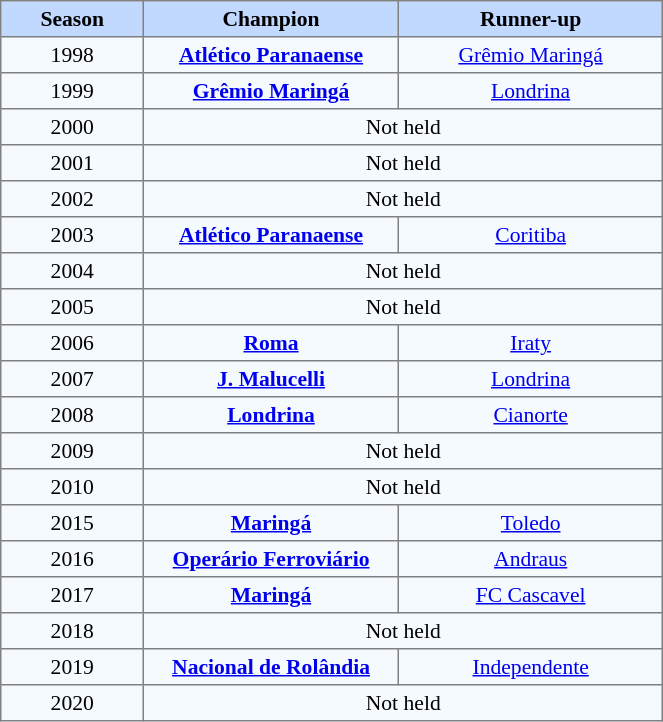<table border=1 style="border-collapse:collapse; font-size:90%;" cellpadding=3 cellspacing=0 width=35%>
<tr bgcolor=#C1D8FF>
<th width=5%>Season</th>
<th width=10%>Champion</th>
<th width=10%>Runner-up</th>
</tr>
<tr align=center bgcolor=#F5FAFF>
<td>1998</td>
<td><strong><a href='#'>Atlético Paranaense</a></strong></td>
<td><a href='#'>Grêmio Maringá</a></td>
</tr>
<tr align=center bgcolor=#F5FAFF>
<td>1999</td>
<td><strong><a href='#'>Grêmio Maringá</a></strong></td>
<td><a href='#'>Londrina</a></td>
</tr>
<tr align=center bgcolor=#F5FAFF>
<td>2000</td>
<td colspan=2>Not held</td>
</tr>
<tr align=center bgcolor=#F5FAFF>
<td>2001</td>
<td colspan=2>Not held</td>
</tr>
<tr align=center bgcolor=#F5FAFF>
<td>2002</td>
<td colspan=2>Not held</td>
</tr>
<tr align=center bgcolor=#F5FAFF>
<td>2003</td>
<td><strong><a href='#'>Atlético Paranaense</a></strong></td>
<td><a href='#'>Coritiba</a></td>
</tr>
<tr align=center bgcolor=#F5FAFF>
<td>2004</td>
<td colspan=2>Not held</td>
</tr>
<tr align=center bgcolor=#F5FAFF>
<td>2005</td>
<td colspan=2>Not held</td>
</tr>
<tr align=center bgcolor=#F5FAFF>
<td>2006</td>
<td><strong> <a href='#'>Roma</a></strong></td>
<td><a href='#'>Iraty</a></td>
</tr>
<tr align=center bgcolor=#F5FAFF>
<td>2007</td>
<td><strong><a href='#'>J. Malucelli</a></strong></td>
<td><a href='#'>Londrina</a></td>
</tr>
<tr align=center bgcolor=#F5FAFF>
<td>2008</td>
<td><strong><a href='#'>Londrina</a></strong></td>
<td><a href='#'>Cianorte</a></td>
</tr>
<tr align=center bgcolor=#F5FAFF>
<td>2009</td>
<td colspan=2>Not held</td>
</tr>
<tr align=center bgcolor=#F5FAFF>
<td>2010</td>
<td colspan=2>Not held</td>
</tr>
<tr align=center bgcolor=#F5FAFF>
<td>2015</td>
<td><strong><a href='#'>Maringá</a></strong></td>
<td><a href='#'>Toledo</a></td>
</tr>
<tr align=center bgcolor=#F5FAFF>
<td>2016</td>
<td><strong><a href='#'>Operário Ferroviário</a></strong></td>
<td><a href='#'>Andraus</a></td>
</tr>
<tr align=center bgcolor=#F5FAFF>
<td>2017</td>
<td><strong><a href='#'>Maringá</a></strong></td>
<td><a href='#'>FC Cascavel</a></td>
</tr>
<tr align=center bgcolor=#F5FAFF>
<td>2018</td>
<td colspan=2>Not held</td>
</tr>
<tr align=center bgcolor=#F5FAFF>
<td>2019</td>
<td><strong><a href='#'>Nacional de Rolândia</a></strong></td>
<td><a href='#'>Independente</a></td>
</tr>
<tr align=center bgcolor=#F5FAFF>
<td>2020</td>
<td colspan=2>Not held</td>
</tr>
</table>
